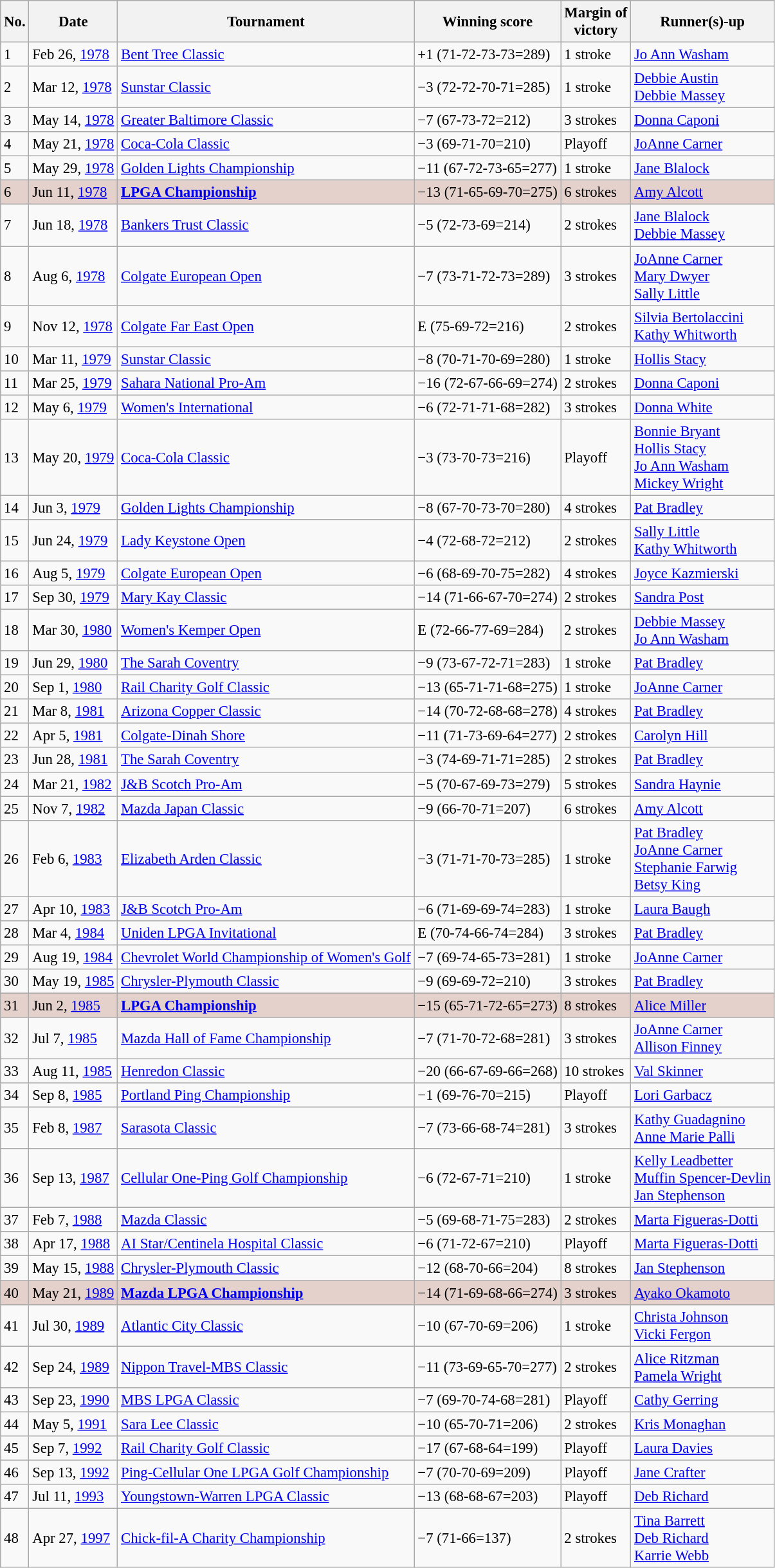<table class="wikitable" style="font-size:95%;">
<tr>
<th>No.</th>
<th>Date</th>
<th>Tournament</th>
<th>Winning score</th>
<th>Margin of<br>victory</th>
<th>Runner(s)-up</th>
</tr>
<tr>
<td>1</td>
<td>Feb 26, <a href='#'>1978</a></td>
<td><a href='#'>Bent Tree Classic</a></td>
<td>+1 (71-72-73-73=289)</td>
<td>1 stroke</td>
<td> <a href='#'>Jo Ann Washam</a></td>
</tr>
<tr>
<td>2</td>
<td>Mar 12, <a href='#'>1978</a></td>
<td><a href='#'>Sunstar Classic</a></td>
<td>−3 (72-72-70-71=285)</td>
<td>1 stroke</td>
<td> <a href='#'>Debbie Austin</a><br> <a href='#'>Debbie Massey</a></td>
</tr>
<tr>
<td>3</td>
<td>May 14, <a href='#'>1978</a></td>
<td><a href='#'>Greater Baltimore Classic</a></td>
<td>−7 (67-73-72=212)</td>
<td>3 strokes</td>
<td> <a href='#'>Donna Caponi</a></td>
</tr>
<tr>
<td>4</td>
<td>May 21, <a href='#'>1978</a></td>
<td><a href='#'>Coca-Cola Classic</a></td>
<td>−3 (69-71-70=210)</td>
<td>Playoff</td>
<td> <a href='#'>JoAnne Carner</a></td>
</tr>
<tr>
<td>5</td>
<td>May 29, <a href='#'>1978</a></td>
<td><a href='#'>Golden Lights Championship</a></td>
<td>−11 (67-72-73-65=277)</td>
<td>1 stroke</td>
<td> <a href='#'>Jane Blalock</a></td>
</tr>
<tr style="background:#e5d1cb;">
<td>6</td>
<td>Jun 11, <a href='#'>1978</a></td>
<td><strong><a href='#'>LPGA Championship</a></strong></td>
<td>−13 (71-65-69-70=275)</td>
<td>6 strokes</td>
<td> <a href='#'>Amy Alcott</a></td>
</tr>
<tr>
<td>7</td>
<td>Jun 18, <a href='#'>1978</a></td>
<td><a href='#'>Bankers Trust Classic</a></td>
<td>−5 (72-73-69=214)</td>
<td>2 strokes</td>
<td> <a href='#'>Jane Blalock</a><br> <a href='#'>Debbie Massey</a></td>
</tr>
<tr>
<td>8</td>
<td>Aug 6, <a href='#'>1978</a></td>
<td><a href='#'>Colgate European Open</a></td>
<td>−7 (73-71-72-73=289)</td>
<td>3 strokes</td>
<td> <a href='#'>JoAnne Carner</a><br> <a href='#'>Mary Dwyer</a><br> <a href='#'>Sally Little</a></td>
</tr>
<tr>
<td>9</td>
<td>Nov 12, <a href='#'>1978</a></td>
<td><a href='#'>Colgate Far East Open</a></td>
<td>E (75-69-72=216)</td>
<td>2 strokes</td>
<td> <a href='#'>Silvia Bertolaccini</a><br> <a href='#'>Kathy Whitworth</a></td>
</tr>
<tr>
<td>10</td>
<td>Mar 11, <a href='#'>1979</a></td>
<td><a href='#'>Sunstar Classic</a></td>
<td>−8 (70-71-70-69=280)</td>
<td>1 stroke</td>
<td> <a href='#'>Hollis Stacy</a></td>
</tr>
<tr>
<td>11</td>
<td>Mar 25, <a href='#'>1979</a></td>
<td><a href='#'>Sahara National Pro-Am</a></td>
<td>−16 (72-67-66-69=274)</td>
<td>2 strokes</td>
<td> <a href='#'>Donna Caponi</a></td>
</tr>
<tr>
<td>12</td>
<td>May 6, <a href='#'>1979</a></td>
<td><a href='#'>Women's International</a></td>
<td>−6 (72-71-71-68=282)</td>
<td>3 strokes</td>
<td> <a href='#'>Donna White</a></td>
</tr>
<tr>
<td>13</td>
<td>May 20, <a href='#'>1979</a></td>
<td><a href='#'>Coca-Cola Classic</a></td>
<td>−3 (73-70-73=216)</td>
<td>Playoff</td>
<td> <a href='#'>Bonnie Bryant</a><br> <a href='#'>Hollis Stacy</a><br> <a href='#'>Jo Ann Washam</a><br> <a href='#'>Mickey Wright</a></td>
</tr>
<tr>
<td>14</td>
<td>Jun 3, <a href='#'>1979</a></td>
<td><a href='#'>Golden Lights Championship</a></td>
<td>−8 (67-70-73-70=280)</td>
<td>4 strokes</td>
<td> <a href='#'>Pat Bradley</a></td>
</tr>
<tr>
<td>15</td>
<td>Jun 24, <a href='#'>1979</a></td>
<td><a href='#'>Lady Keystone Open</a></td>
<td>−4 (72-68-72=212)</td>
<td>2 strokes</td>
<td> <a href='#'>Sally Little</a><br> <a href='#'>Kathy Whitworth</a></td>
</tr>
<tr>
<td>16</td>
<td>Aug 5, <a href='#'>1979</a></td>
<td><a href='#'>Colgate European Open</a></td>
<td>−6 (68-69-70-75=282)</td>
<td>4 strokes</td>
<td> <a href='#'>Joyce Kazmierski</a></td>
</tr>
<tr>
<td>17</td>
<td>Sep 30, <a href='#'>1979</a></td>
<td><a href='#'>Mary Kay Classic</a></td>
<td>−14 (71-66-67-70=274)</td>
<td>2 strokes</td>
<td> <a href='#'>Sandra Post</a></td>
</tr>
<tr>
<td>18</td>
<td>Mar 30, <a href='#'>1980</a></td>
<td><a href='#'>Women's Kemper Open</a></td>
<td>E (72-66-77-69=284)</td>
<td>2 strokes</td>
<td> <a href='#'>Debbie Massey</a><br> <a href='#'>Jo Ann Washam</a></td>
</tr>
<tr>
<td>19</td>
<td>Jun 29, <a href='#'>1980</a></td>
<td><a href='#'>The Sarah Coventry</a></td>
<td>−9 (73-67-72-71=283)</td>
<td>1 stroke</td>
<td> <a href='#'>Pat Bradley</a></td>
</tr>
<tr>
<td>20</td>
<td>Sep 1, <a href='#'>1980</a></td>
<td><a href='#'>Rail Charity Golf Classic</a></td>
<td>−13 (65-71-71-68=275)</td>
<td>1 stroke</td>
<td> <a href='#'>JoAnne Carner</a></td>
</tr>
<tr>
<td>21</td>
<td>Mar 8, <a href='#'>1981</a></td>
<td><a href='#'>Arizona Copper Classic</a></td>
<td>−14 (70-72-68-68=278)</td>
<td>4 strokes</td>
<td> <a href='#'>Pat Bradley</a></td>
</tr>
<tr>
<td>22</td>
<td>Apr 5, <a href='#'>1981</a></td>
<td><a href='#'>Colgate-Dinah Shore</a></td>
<td>−11 (71-73-69-64=277)</td>
<td>2 strokes</td>
<td> <a href='#'>Carolyn Hill</a></td>
</tr>
<tr>
<td>23</td>
<td>Jun 28, <a href='#'>1981</a></td>
<td><a href='#'>The Sarah Coventry</a></td>
<td>−3 (74-69-71-71=285)</td>
<td>2 strokes</td>
<td> <a href='#'>Pat Bradley</a></td>
</tr>
<tr>
<td>24</td>
<td>Mar 21, <a href='#'>1982</a></td>
<td><a href='#'>J&B Scotch Pro-Am</a></td>
<td>−5 (70-67-69-73=279)</td>
<td>5 strokes</td>
<td> <a href='#'>Sandra Haynie</a></td>
</tr>
<tr>
<td>25</td>
<td>Nov 7, <a href='#'>1982</a></td>
<td><a href='#'>Mazda Japan Classic</a></td>
<td>−9 (66-70-71=207)</td>
<td>6 strokes</td>
<td> <a href='#'>Amy Alcott</a></td>
</tr>
<tr>
<td>26</td>
<td>Feb 6, <a href='#'>1983</a></td>
<td><a href='#'>Elizabeth Arden Classic</a></td>
<td>−3 (71-71-70-73=285)</td>
<td>1 stroke</td>
<td> <a href='#'>Pat Bradley</a><br> <a href='#'>JoAnne Carner</a><br> <a href='#'>Stephanie Farwig</a><br> <a href='#'>Betsy King</a></td>
</tr>
<tr>
<td>27</td>
<td>Apr 10, <a href='#'>1983</a></td>
<td><a href='#'>J&B Scotch Pro-Am</a></td>
<td>−6 (71-69-69-74=283)</td>
<td>1 stroke</td>
<td> <a href='#'>Laura Baugh</a></td>
</tr>
<tr>
<td>28</td>
<td>Mar 4, <a href='#'>1984</a></td>
<td><a href='#'>Uniden LPGA Invitational</a></td>
<td>E (70-74-66-74=284)</td>
<td>3 strokes</td>
<td> <a href='#'>Pat Bradley</a></td>
</tr>
<tr>
<td>29</td>
<td>Aug 19, <a href='#'>1984</a></td>
<td><a href='#'>Chevrolet World Championship of Women's Golf</a></td>
<td>−7 (69-74-65-73=281)</td>
<td>1 stroke</td>
<td> <a href='#'>JoAnne Carner</a></td>
</tr>
<tr>
<td>30</td>
<td>May 19, <a href='#'>1985</a></td>
<td><a href='#'>Chrysler-Plymouth Classic</a></td>
<td>−9 (69-69-72=210)</td>
<td>3 strokes</td>
<td> <a href='#'>Pat Bradley</a></td>
</tr>
<tr style="background:#e5d1cb;">
<td>31</td>
<td>Jun 2, <a href='#'>1985</a></td>
<td><strong><a href='#'>LPGA Championship</a></strong></td>
<td>−15 (65-71-72-65=273)</td>
<td>8 strokes</td>
<td> <a href='#'>Alice Miller</a></td>
</tr>
<tr>
<td>32</td>
<td>Jul 7, <a href='#'>1985</a></td>
<td><a href='#'>Mazda Hall of Fame Championship</a></td>
<td>−7 (71-70-72-68=281)</td>
<td>3 strokes</td>
<td> <a href='#'>JoAnne Carner</a><br> <a href='#'>Allison Finney</a></td>
</tr>
<tr>
<td>33</td>
<td>Aug 11, <a href='#'>1985</a></td>
<td><a href='#'>Henredon Classic</a></td>
<td>−20 (66-67-69-66=268)</td>
<td>10 strokes</td>
<td> <a href='#'>Val Skinner</a></td>
</tr>
<tr>
<td>34</td>
<td>Sep 8, <a href='#'>1985</a></td>
<td><a href='#'>Portland Ping Championship</a></td>
<td>−1 (69-76-70=215)</td>
<td>Playoff</td>
<td> <a href='#'>Lori Garbacz</a></td>
</tr>
<tr>
<td>35</td>
<td>Feb 8, <a href='#'>1987</a></td>
<td><a href='#'>Sarasota Classic</a></td>
<td>−7 (73-66-68-74=281)</td>
<td>3 strokes</td>
<td> <a href='#'>Kathy Guadagnino</a><br> <a href='#'>Anne Marie Palli</a></td>
</tr>
<tr>
<td>36</td>
<td>Sep 13, <a href='#'>1987</a></td>
<td><a href='#'>Cellular One-Ping Golf Championship</a></td>
<td>−6 (72-67-71=210)</td>
<td>1 stroke</td>
<td> <a href='#'>Kelly Leadbetter</a><br> <a href='#'>Muffin Spencer-Devlin</a><br> <a href='#'>Jan Stephenson</a></td>
</tr>
<tr>
<td>37</td>
<td>Feb 7, <a href='#'>1988</a></td>
<td><a href='#'>Mazda Classic</a></td>
<td>−5 (69-68-71-75=283)</td>
<td>2 strokes</td>
<td> <a href='#'>Marta Figueras-Dotti</a></td>
</tr>
<tr>
<td>38</td>
<td>Apr 17, <a href='#'>1988</a></td>
<td><a href='#'>AI Star/Centinela Hospital Classic</a></td>
<td>−6 (71-72-67=210)</td>
<td>Playoff</td>
<td> <a href='#'>Marta Figueras-Dotti</a></td>
</tr>
<tr>
<td>39</td>
<td>May 15, <a href='#'>1988</a></td>
<td><a href='#'>Chrysler-Plymouth Classic</a></td>
<td>−12 (68-70-66=204)</td>
<td>8 strokes</td>
<td> <a href='#'>Jan Stephenson</a></td>
</tr>
<tr style="background:#e5d1cb;">
<td>40</td>
<td>May 21, <a href='#'>1989</a></td>
<td><strong><a href='#'>Mazda LPGA Championship</a></strong></td>
<td>−14 (71-69-68-66=274)</td>
<td>3 strokes</td>
<td> <a href='#'>Ayako Okamoto</a></td>
</tr>
<tr>
<td>41</td>
<td>Jul 30, <a href='#'>1989</a></td>
<td><a href='#'>Atlantic City Classic</a></td>
<td>−10 (67-70-69=206)</td>
<td>1 stroke</td>
<td> <a href='#'>Christa Johnson</a><br> <a href='#'>Vicki Fergon</a></td>
</tr>
<tr>
<td>42</td>
<td>Sep 24, <a href='#'>1989</a></td>
<td><a href='#'>Nippon Travel-MBS Classic</a></td>
<td>−11 (73-69-65-70=277)</td>
<td>2 strokes</td>
<td> <a href='#'>Alice Ritzman</a><br> <a href='#'>Pamela Wright</a></td>
</tr>
<tr>
<td>43</td>
<td>Sep 23, <a href='#'>1990</a></td>
<td><a href='#'>MBS LPGA Classic</a></td>
<td>−7 (69-70-74-68=281)</td>
<td>Playoff</td>
<td> <a href='#'>Cathy Gerring</a></td>
</tr>
<tr>
<td>44</td>
<td>May 5, <a href='#'>1991</a></td>
<td><a href='#'>Sara Lee Classic</a></td>
<td>−10 (65-70-71=206)</td>
<td>2 strokes</td>
<td> <a href='#'>Kris Monaghan</a></td>
</tr>
<tr>
<td>45</td>
<td>Sep 7, <a href='#'>1992</a></td>
<td><a href='#'>Rail Charity Golf Classic</a></td>
<td>−17 (67-68-64=199)</td>
<td>Playoff</td>
<td> <a href='#'>Laura Davies</a></td>
</tr>
<tr>
<td>46</td>
<td>Sep 13, <a href='#'>1992</a></td>
<td><a href='#'>Ping-Cellular One LPGA Golf Championship</a></td>
<td>−7 (70-70-69=209)</td>
<td>Playoff</td>
<td> <a href='#'>Jane Crafter</a></td>
</tr>
<tr>
<td>47</td>
<td>Jul 11, <a href='#'>1993</a></td>
<td><a href='#'>Youngstown-Warren LPGA Classic</a></td>
<td>−13 (68-68-67=203)</td>
<td>Playoff</td>
<td> <a href='#'>Deb Richard</a></td>
</tr>
<tr>
<td>48</td>
<td>Apr 27, <a href='#'>1997</a></td>
<td><a href='#'>Chick-fil-A Charity Championship</a></td>
<td>−7 (71-66=137)</td>
<td>2 strokes</td>
<td> <a href='#'>Tina Barrett</a><br> <a href='#'>Deb Richard</a><br> <a href='#'>Karrie Webb</a></td>
</tr>
</table>
